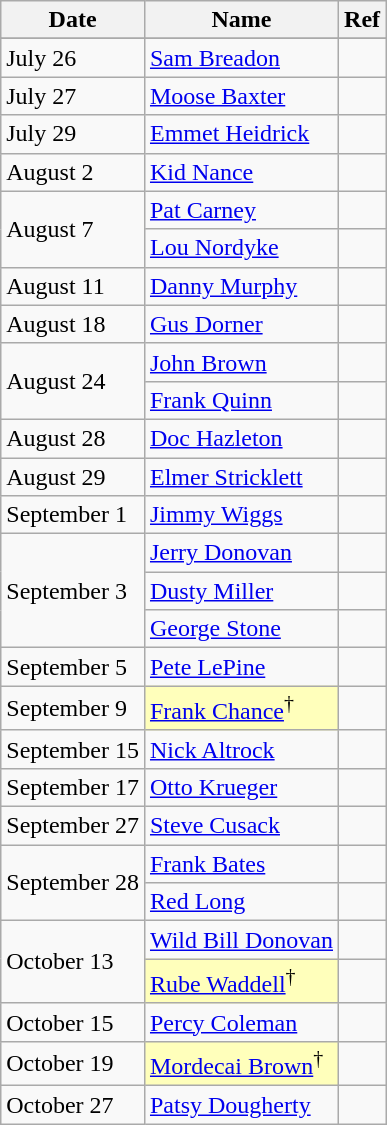<table class="wikitable" style="float:left;">
<tr style="white-space:nowrap;">
<th>Date</th>
<th>Name</th>
<th>Ref</th>
</tr>
<tr>
</tr>
<tr>
<td>July 26</td>
<td><a href='#'>Sam Breadon</a></td>
<td></td>
</tr>
<tr>
<td>July 27</td>
<td><a href='#'>Moose Baxter</a></td>
<td></td>
</tr>
<tr>
<td>July 29</td>
<td><a href='#'>Emmet Heidrick</a></td>
<td></td>
</tr>
<tr>
<td>August 2</td>
<td><a href='#'>Kid Nance</a></td>
<td></td>
</tr>
<tr>
<td rowspan="2">August 7</td>
<td><a href='#'>Pat Carney</a></td>
<td></td>
</tr>
<tr>
<td><a href='#'>Lou Nordyke</a></td>
<td></td>
</tr>
<tr>
<td>August 11</td>
<td><a href='#'>Danny Murphy</a></td>
<td></td>
</tr>
<tr>
<td>August 18</td>
<td><a href='#'>Gus Dorner</a></td>
<td></td>
</tr>
<tr>
<td rowspan="2">August 24</td>
<td><a href='#'>John Brown</a></td>
<td></td>
</tr>
<tr>
<td><a href='#'>Frank Quinn</a></td>
<td></td>
</tr>
<tr>
<td>August 28</td>
<td><a href='#'>Doc Hazleton</a></td>
<td></td>
</tr>
<tr>
<td>August 29</td>
<td><a href='#'>Elmer Stricklett</a></td>
<td></td>
</tr>
<tr>
<td>September 1</td>
<td><a href='#'>Jimmy Wiggs</a></td>
<td></td>
</tr>
<tr>
<td rowspan="3">September 3</td>
<td><a href='#'>Jerry Donovan</a></td>
<td></td>
</tr>
<tr>
<td><a href='#'>Dusty Miller</a></td>
<td></td>
</tr>
<tr>
<td><a href='#'>George Stone</a></td>
<td></td>
</tr>
<tr>
<td>September 5</td>
<td><a href='#'>Pete LePine</a></td>
<td></td>
</tr>
<tr>
<td>September 9</td>
<td style="background-color: #ffffbb"><a href='#'>Frank Chance</a><sup>†</sup></td>
<td></td>
</tr>
<tr>
<td>September 15</td>
<td><a href='#'>Nick Altrock</a></td>
<td></td>
</tr>
<tr>
<td>September 17</td>
<td><a href='#'>Otto Krueger</a></td>
<td></td>
</tr>
<tr>
<td>September 27</td>
<td><a href='#'>Steve Cusack</a></td>
<td></td>
</tr>
<tr>
<td rowspan="2">September 28</td>
<td><a href='#'>Frank Bates</a></td>
<td></td>
</tr>
<tr>
<td><a href='#'>Red Long</a></td>
<td></td>
</tr>
<tr>
<td rowspan="2">October 13</td>
<td><a href='#'>Wild Bill Donovan</a></td>
<td></td>
</tr>
<tr>
<td style="background-color: #ffffbb"><a href='#'>Rube Waddell</a><sup>†</sup></td>
<td></td>
</tr>
<tr>
<td>October 15</td>
<td><a href='#'>Percy Coleman</a></td>
<td></td>
</tr>
<tr>
<td>October 19</td>
<td style="background-color: #ffffbb"><a href='#'>Mordecai Brown</a><sup>†</sup></td>
<td></td>
</tr>
<tr>
<td>October 27</td>
<td><a href='#'>Patsy Dougherty</a></td>
<td></td>
</tr>
</table>
